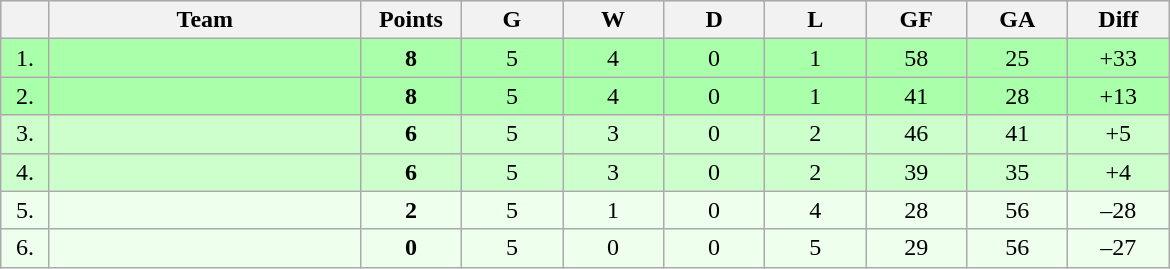<table class=wikitable style="text-align:center">
<tr bgcolor="#DCDCDC">
<th width="25"></th>
<th width="200">Team</th>
<th width="60">Points</th>
<th width="60">G</th>
<th width="60">W</th>
<th width="60">D</th>
<th width="60">L</th>
<th width="60">GF</th>
<th width="60">GA</th>
<th width="60">Diff</th>
</tr>
<tr bgcolor=#AAFFAA>
<td>1.</td>
<td align=left></td>
<td><strong>8</strong></td>
<td>5</td>
<td>4</td>
<td>0</td>
<td>1</td>
<td>58</td>
<td>25</td>
<td>+33</td>
</tr>
<tr bgcolor=#AAFFAA>
<td>2.</td>
<td align=left></td>
<td><strong>8</strong></td>
<td>5</td>
<td>4</td>
<td>0</td>
<td>1</td>
<td>41</td>
<td>28</td>
<td>+13</td>
</tr>
<tr bgcolor=#CCFFCC>
<td>3.</td>
<td align=left></td>
<td><strong>6</strong></td>
<td>5</td>
<td>3</td>
<td>0</td>
<td>2</td>
<td>46</td>
<td>41</td>
<td>+5</td>
</tr>
<tr bgcolor=#CCFFCC>
<td>4.</td>
<td align=left></td>
<td><strong>6</strong></td>
<td>5</td>
<td>3</td>
<td>0</td>
<td>2</td>
<td>39</td>
<td>35</td>
<td>+4</td>
</tr>
<tr bgcolor=#EEFFEE>
<td>5.</td>
<td align=left></td>
<td><strong>2</strong></td>
<td>5</td>
<td>1</td>
<td>0</td>
<td>4</td>
<td>28</td>
<td>56</td>
<td>–28</td>
</tr>
<tr bgcolor=#EEFFEE>
<td>6.</td>
<td align=left></td>
<td><strong>0</strong></td>
<td>5</td>
<td>0</td>
<td>0</td>
<td>5</td>
<td>29</td>
<td>56</td>
<td>–27</td>
</tr>
</table>
